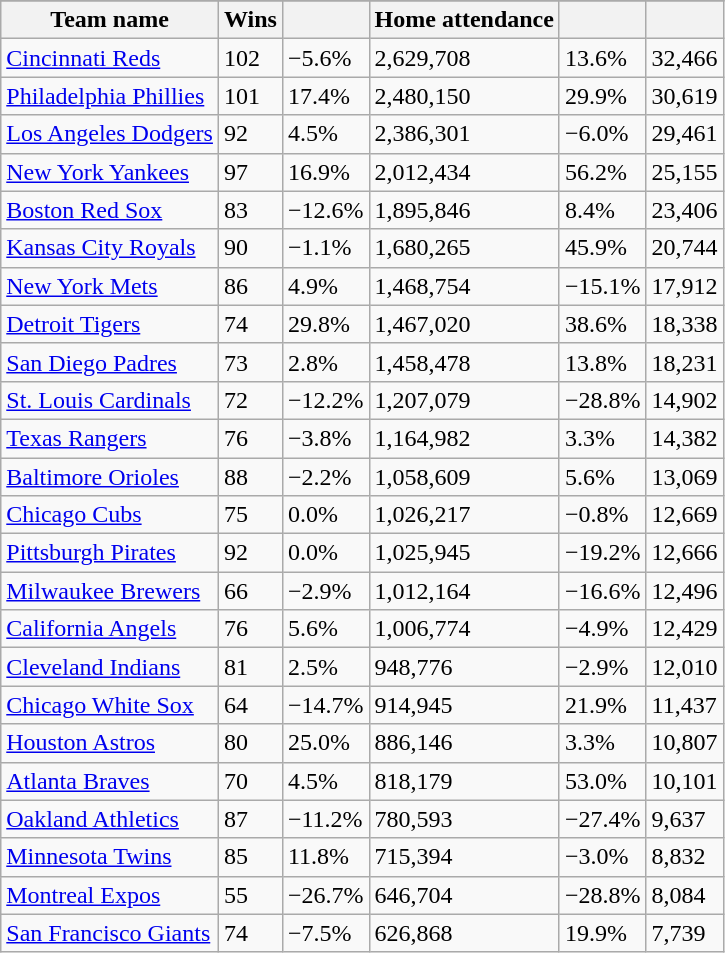<table class="wikitable sortable">
<tr style="text-align:center; font-size:larger;">
</tr>
<tr>
<th>Team name</th>
<th>Wins</th>
<th></th>
<th>Home attendance</th>
<th></th>
<th></th>
</tr>
<tr>
<td><a href='#'>Cincinnati Reds</a></td>
<td>102</td>
<td>−5.6%</td>
<td>2,629,708</td>
<td>13.6%</td>
<td>32,466</td>
</tr>
<tr>
<td><a href='#'>Philadelphia Phillies</a></td>
<td>101</td>
<td>17.4%</td>
<td>2,480,150</td>
<td>29.9%</td>
<td>30,619</td>
</tr>
<tr>
<td><a href='#'>Los Angeles Dodgers</a></td>
<td>92</td>
<td>4.5%</td>
<td>2,386,301</td>
<td>−6.0%</td>
<td>29,461</td>
</tr>
<tr>
<td><a href='#'>New York Yankees</a></td>
<td>97</td>
<td>16.9%</td>
<td>2,012,434</td>
<td>56.2%</td>
<td>25,155</td>
</tr>
<tr>
<td><a href='#'>Boston Red Sox</a></td>
<td>83</td>
<td>−12.6%</td>
<td>1,895,846</td>
<td>8.4%</td>
<td>23,406</td>
</tr>
<tr>
<td><a href='#'>Kansas City Royals</a></td>
<td>90</td>
<td>−1.1%</td>
<td>1,680,265</td>
<td>45.9%</td>
<td>20,744</td>
</tr>
<tr>
<td><a href='#'>New York Mets</a></td>
<td>86</td>
<td>4.9%</td>
<td>1,468,754</td>
<td>−15.1%</td>
<td>17,912</td>
</tr>
<tr>
<td><a href='#'>Detroit Tigers</a></td>
<td>74</td>
<td>29.8%</td>
<td>1,467,020</td>
<td>38.6%</td>
<td>18,338</td>
</tr>
<tr>
<td><a href='#'>San Diego Padres</a></td>
<td>73</td>
<td>2.8%</td>
<td>1,458,478</td>
<td>13.8%</td>
<td>18,231</td>
</tr>
<tr>
<td><a href='#'>St. Louis Cardinals</a></td>
<td>72</td>
<td>−12.2%</td>
<td>1,207,079</td>
<td>−28.8%</td>
<td>14,902</td>
</tr>
<tr>
<td><a href='#'>Texas Rangers</a></td>
<td>76</td>
<td>−3.8%</td>
<td>1,164,982</td>
<td>3.3%</td>
<td>14,382</td>
</tr>
<tr>
<td><a href='#'>Baltimore Orioles</a></td>
<td>88</td>
<td>−2.2%</td>
<td>1,058,609</td>
<td>5.6%</td>
<td>13,069</td>
</tr>
<tr>
<td><a href='#'>Chicago Cubs</a></td>
<td>75</td>
<td>0.0%</td>
<td>1,026,217</td>
<td>−0.8%</td>
<td>12,669</td>
</tr>
<tr>
<td><a href='#'>Pittsburgh Pirates</a></td>
<td>92</td>
<td>0.0%</td>
<td>1,025,945</td>
<td>−19.2%</td>
<td>12,666</td>
</tr>
<tr>
<td><a href='#'>Milwaukee Brewers</a></td>
<td>66</td>
<td>−2.9%</td>
<td>1,012,164</td>
<td>−16.6%</td>
<td>12,496</td>
</tr>
<tr>
<td><a href='#'>California Angels</a></td>
<td>76</td>
<td>5.6%</td>
<td>1,006,774</td>
<td>−4.9%</td>
<td>12,429</td>
</tr>
<tr>
<td><a href='#'>Cleveland Indians</a></td>
<td>81</td>
<td>2.5%</td>
<td>948,776</td>
<td>−2.9%</td>
<td>12,010</td>
</tr>
<tr>
<td><a href='#'>Chicago White Sox</a></td>
<td>64</td>
<td>−14.7%</td>
<td>914,945</td>
<td>21.9%</td>
<td>11,437</td>
</tr>
<tr>
<td><a href='#'>Houston Astros</a></td>
<td>80</td>
<td>25.0%</td>
<td>886,146</td>
<td>3.3%</td>
<td>10,807</td>
</tr>
<tr>
<td><a href='#'>Atlanta Braves</a></td>
<td>70</td>
<td>4.5%</td>
<td>818,179</td>
<td>53.0%</td>
<td>10,101</td>
</tr>
<tr>
<td><a href='#'>Oakland Athletics</a></td>
<td>87</td>
<td>−11.2%</td>
<td>780,593</td>
<td>−27.4%</td>
<td>9,637</td>
</tr>
<tr>
<td><a href='#'>Minnesota Twins</a></td>
<td>85</td>
<td>11.8%</td>
<td>715,394</td>
<td>−3.0%</td>
<td>8,832</td>
</tr>
<tr>
<td><a href='#'>Montreal Expos</a></td>
<td>55</td>
<td>−26.7%</td>
<td>646,704</td>
<td>−28.8%</td>
<td>8,084</td>
</tr>
<tr>
<td><a href='#'>San Francisco Giants</a></td>
<td>74</td>
<td>−7.5%</td>
<td>626,868</td>
<td>19.9%</td>
<td>7,739</td>
</tr>
</table>
